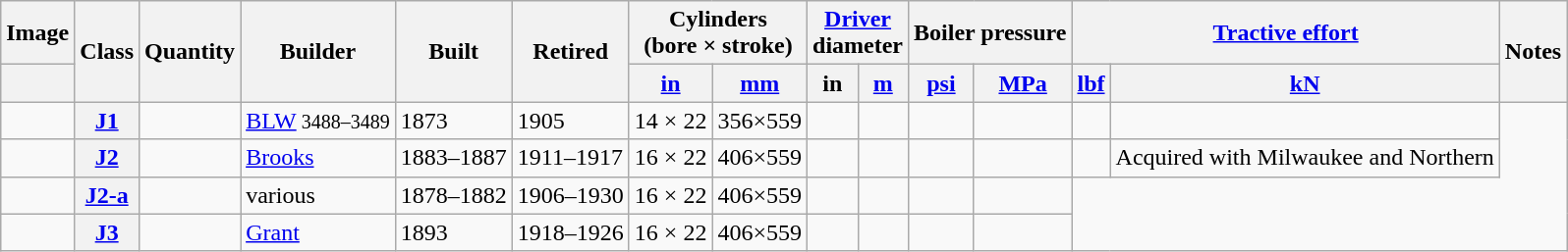<table class="wikitable sortable">
<tr>
<th>Image</th>
<th rowspan="2">Class</th>
<th rowspan="2">Quantity</th>
<th rowspan="2">Builder</th>
<th rowspan="2">Built</th>
<th rowspan="2">Retired</th>
<th colspan="2">Cylinders<br>(bore × stroke)</th>
<th colspan="2"><a href='#'>Driver</a><br>diameter</th>
<th colspan="2">Boiler pressure</th>
<th colspan="2"><a href='#'>Tractive effort</a></th>
<th rowspan="2">Notes</th>
</tr>
<tr>
<th></th>
<th><a href='#'>in</a></th>
<th><a href='#'>mm</a></th>
<th>in</th>
<th><a href='#'>m</a></th>
<th><a href='#'>psi</a></th>
<th><a href='#'>MPa</a></th>
<th><a href='#'>lbf</a></th>
<th><a href='#'>kN</a></th>
</tr>
<tr>
<td></td>
<th><a href='#'>J1</a></th>
<td></td>
<td><a href='#'>BLW</a><small> 3488–3489</small></td>
<td>1873</td>
<td>1905</td>
<td>14 × 22</td>
<td>356×559</td>
<td></td>
<td></td>
<td></td>
<td></td>
<td></td>
<td></td>
</tr>
<tr>
<td></td>
<th><a href='#'>J2</a></th>
<td></td>
<td><a href='#'>Brooks</a></td>
<td>1883–1887</td>
<td>1911–1917</td>
<td>16 × 22</td>
<td>406×559</td>
<td></td>
<td></td>
<td></td>
<td></td>
<td></td>
<td>Acquired with Milwaukee and Northern</td>
</tr>
<tr>
<td></td>
<th><a href='#'>J2-a</a></th>
<td></td>
<td>various</td>
<td>1878–1882</td>
<td>1906–1930</td>
<td>16 × 22</td>
<td>406×559</td>
<td></td>
<td></td>
<td></td>
<td></td>
</tr>
<tr>
<td></td>
<th><a href='#'>J3</a></th>
<td></td>
<td><a href='#'>Grant</a></td>
<td>1893</td>
<td>1918–1926</td>
<td>16 × 22</td>
<td>406×559</td>
<td></td>
<td></td>
<td></td>
<td></td>
</tr>
</table>
